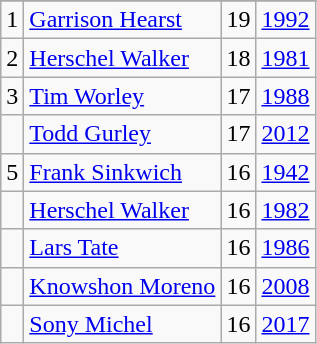<table class="wikitable">
<tr>
</tr>
<tr>
<td>1</td>
<td><a href='#'>Garrison Hearst</a></td>
<td>19</td>
<td><a href='#'>1992</a></td>
</tr>
<tr>
<td>2</td>
<td><a href='#'>Herschel Walker</a></td>
<td>18</td>
<td><a href='#'>1981</a></td>
</tr>
<tr>
<td>3</td>
<td><a href='#'>Tim Worley</a></td>
<td>17</td>
<td><a href='#'>1988</a></td>
</tr>
<tr>
<td></td>
<td><a href='#'>Todd Gurley</a></td>
<td>17</td>
<td><a href='#'>2012</a></td>
</tr>
<tr>
<td>5</td>
<td><a href='#'>Frank Sinkwich</a></td>
<td>16</td>
<td><a href='#'>1942</a></td>
</tr>
<tr>
<td></td>
<td><a href='#'>Herschel Walker</a></td>
<td>16</td>
<td><a href='#'>1982</a></td>
</tr>
<tr>
<td></td>
<td><a href='#'>Lars Tate</a></td>
<td>16</td>
<td><a href='#'>1986</a></td>
</tr>
<tr>
<td></td>
<td><a href='#'>Knowshon Moreno</a></td>
<td>16</td>
<td><a href='#'>2008</a></td>
</tr>
<tr>
<td></td>
<td><a href='#'>Sony Michel</a></td>
<td>16</td>
<td><a href='#'>2017</a></td>
</tr>
</table>
